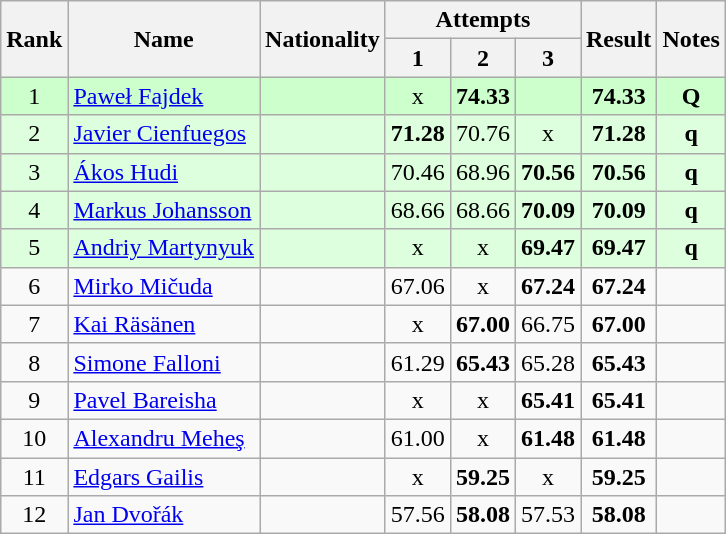<table class="wikitable sortable" style="text-align:center">
<tr>
<th rowspan=2>Rank</th>
<th rowspan=2>Name</th>
<th rowspan=2>Nationality</th>
<th colspan=3>Attempts</th>
<th rowspan=2>Result</th>
<th rowspan=2>Notes</th>
</tr>
<tr>
<th>1</th>
<th>2</th>
<th>3</th>
</tr>
<tr bgcolor=ccffcc>
<td>1</td>
<td align=left><a href='#'>Paweł Fajdek</a></td>
<td align=left></td>
<td>x</td>
<td><strong>74.33</strong></td>
<td></td>
<td><strong>74.33</strong></td>
<td><strong>Q</strong></td>
</tr>
<tr bgcolor=ddffdd>
<td>2</td>
<td align=left><a href='#'>Javier Cienfuegos</a></td>
<td align=left></td>
<td><strong>71.28</strong></td>
<td>70.76</td>
<td>x</td>
<td><strong>71.28</strong></td>
<td><strong>q</strong></td>
</tr>
<tr bgcolor=ddffdd>
<td>3</td>
<td align=left><a href='#'>Ákos Hudi</a></td>
<td align=left></td>
<td>70.46</td>
<td>68.96</td>
<td><strong>70.56</strong></td>
<td><strong>70.56</strong></td>
<td><strong>q</strong></td>
</tr>
<tr bgcolor=ddffdd>
<td>4</td>
<td align=left><a href='#'>Markus Johansson</a></td>
<td align=left></td>
<td>68.66</td>
<td>68.66</td>
<td><strong>70.09</strong></td>
<td><strong>70.09</strong></td>
<td><strong>q</strong></td>
</tr>
<tr bgcolor=ddffdd>
<td>5</td>
<td align=left><a href='#'>Andriy Martynyuk</a></td>
<td align=left></td>
<td>x</td>
<td>x</td>
<td><strong>69.47</strong></td>
<td><strong>69.47</strong></td>
<td><strong>q</strong></td>
</tr>
<tr>
<td>6</td>
<td align=left><a href='#'>Mirko Mičuda</a></td>
<td align=left></td>
<td>67.06</td>
<td>x</td>
<td><strong>67.24</strong></td>
<td><strong>67.24</strong></td>
<td></td>
</tr>
<tr>
<td>7</td>
<td align=left><a href='#'>Kai Räsänen</a></td>
<td align=left></td>
<td>x</td>
<td><strong>67.00</strong></td>
<td>66.75</td>
<td><strong>67.00</strong></td>
<td></td>
</tr>
<tr>
<td>8</td>
<td align=left><a href='#'>Simone Falloni</a></td>
<td align=left></td>
<td>61.29</td>
<td><strong>65.43</strong></td>
<td>65.28</td>
<td><strong>65.43</strong></td>
<td></td>
</tr>
<tr>
<td>9</td>
<td align=left><a href='#'>Pavel Bareisha</a></td>
<td align=left></td>
<td>x</td>
<td>x</td>
<td><strong>65.41</strong></td>
<td><strong>65.41</strong></td>
<td></td>
</tr>
<tr>
<td>10</td>
<td align=left><a href='#'>Alexandru Meheş</a></td>
<td align=left></td>
<td>61.00</td>
<td>x</td>
<td><strong>61.48</strong></td>
<td><strong>61.48</strong></td>
<td></td>
</tr>
<tr>
<td>11</td>
<td align=left><a href='#'>Edgars Gailis</a></td>
<td align=left></td>
<td>x</td>
<td><strong>59.25</strong></td>
<td>x</td>
<td><strong>59.25</strong></td>
<td></td>
</tr>
<tr>
<td>12</td>
<td align=left><a href='#'>Jan Dvořák</a></td>
<td align=left></td>
<td>57.56</td>
<td><strong>58.08</strong></td>
<td>57.53</td>
<td><strong>58.08</strong></td>
<td></td>
</tr>
</table>
